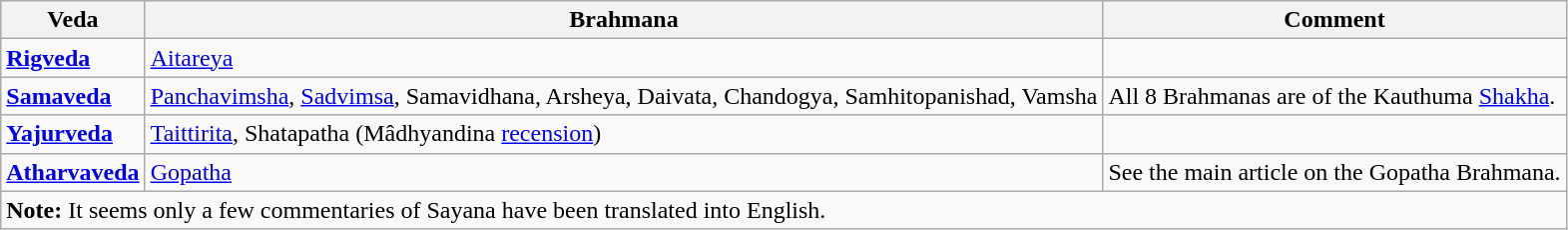<table class="wikitable">
<tr>
<th>Veda</th>
<th>Brahmana</th>
<th>Comment</th>
</tr>
<tr>
<td><strong><a href='#'>Rigveda</a></strong></td>
<td><a href='#'>Aitareya</a></td>
<td></td>
</tr>
<tr>
<td><strong><a href='#'>Samaveda</a></strong></td>
<td><a href='#'>Panchavimsha</a>, <a href='#'>Sadvimsa</a>, Samavidhana, Arsheya, Daivata, Chandogya, Samhitopanishad, Vamsha</td>
<td>All 8 Brahmanas are of the Kauthuma <a href='#'>Shakha</a>.</td>
</tr>
<tr>
<td><strong><a href='#'>Yajurveda</a></strong></td>
<td><a href='#'>Taittirita</a>, Shatapatha (Mâdhyandina <a href='#'>recension</a>)</td>
<td></td>
</tr>
<tr>
<td><strong><a href='#'>Atharvaveda</a></strong></td>
<td><a href='#'>Gopatha</a></td>
<td>See the main article on the Gopatha Brahmana.</td>
</tr>
<tr>
<td colspan="3"><strong>Note:</strong> It seems only a few commentaries of Sayana have been translated into English.</td>
</tr>
</table>
